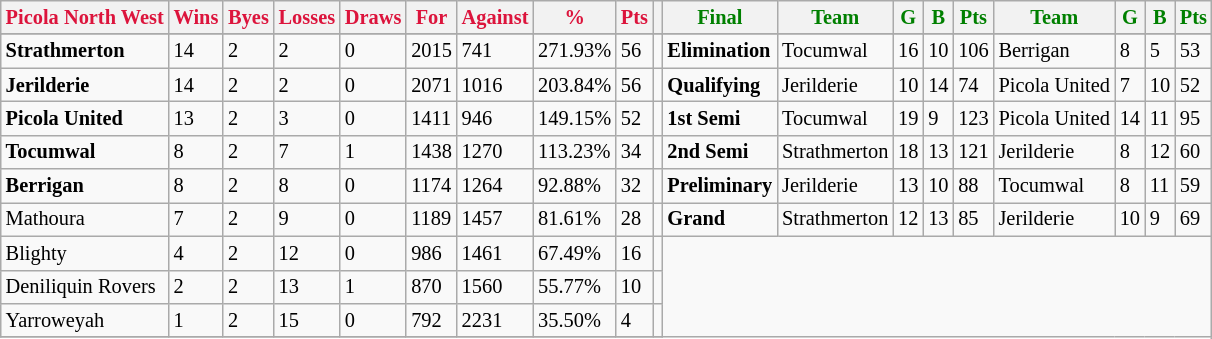<table style="font-size: 85%; text-align: left;" class="wikitable">
<tr>
<th style="color:crimson">Picola North West</th>
<th style="color:crimson">Wins</th>
<th style="color:crimson">Byes</th>
<th style="color:crimson">Losses</th>
<th style="color:crimson">Draws</th>
<th style="color:crimson">For</th>
<th style="color:crimson">Against</th>
<th style="color:crimson">%</th>
<th style="color:crimson">Pts</th>
<th></th>
<th style="color:green">Final</th>
<th style="color:green">Team</th>
<th style="color:green">G</th>
<th style="color:green">B</th>
<th style="color:green">Pts</th>
<th style="color:green">Team</th>
<th style="color:green">G</th>
<th style="color:green">B</th>
<th style="color:green">Pts</th>
</tr>
<tr>
</tr>
<tr>
</tr>
<tr>
<td><strong>	Strathmerton	</strong></td>
<td>14</td>
<td>2</td>
<td>2</td>
<td>0</td>
<td>2015</td>
<td>741</td>
<td>271.93%</td>
<td>56</td>
<td></td>
<td><strong>Elimination</strong></td>
<td>Tocumwal</td>
<td>16</td>
<td>10</td>
<td>106</td>
<td>Berrigan</td>
<td>8</td>
<td>5</td>
<td>53</td>
</tr>
<tr>
<td><strong>	Jerilderie	</strong></td>
<td>14</td>
<td>2</td>
<td>2</td>
<td>0</td>
<td>2071</td>
<td>1016</td>
<td>203.84%</td>
<td>56</td>
<td></td>
<td><strong>Qualifying</strong></td>
<td>Jerilderie</td>
<td>10</td>
<td>14</td>
<td>74</td>
<td>Picola United</td>
<td>7</td>
<td>10</td>
<td>52</td>
</tr>
<tr>
<td><strong>	Picola United	</strong></td>
<td>13</td>
<td>2</td>
<td>3</td>
<td>0</td>
<td>1411</td>
<td>946</td>
<td>149.15%</td>
<td>52</td>
<td></td>
<td><strong>1st Semi</strong></td>
<td>Tocumwal</td>
<td>19</td>
<td>9</td>
<td>123</td>
<td>Picola United</td>
<td>14</td>
<td>11</td>
<td>95</td>
</tr>
<tr>
<td><strong>	Tocumwal	</strong></td>
<td>8</td>
<td>2</td>
<td>7</td>
<td>1</td>
<td>1438</td>
<td>1270</td>
<td>113.23%</td>
<td>34</td>
<td></td>
<td><strong>2nd Semi</strong></td>
<td>Strathmerton</td>
<td>18</td>
<td>13</td>
<td>121</td>
<td>Jerilderie</td>
<td>8</td>
<td>12</td>
<td>60</td>
</tr>
<tr ||>
<td><strong>	Berrigan	</strong></td>
<td>8</td>
<td>2</td>
<td>8</td>
<td>0</td>
<td>1174</td>
<td>1264</td>
<td>92.88%</td>
<td>32</td>
<td></td>
<td><strong>Preliminary</strong></td>
<td>Jerilderie</td>
<td>13</td>
<td>10</td>
<td>88</td>
<td>Tocumwal</td>
<td>8</td>
<td>11</td>
<td>59</td>
</tr>
<tr>
<td>Mathoura</td>
<td>7</td>
<td>2</td>
<td>9</td>
<td>0</td>
<td>1189</td>
<td>1457</td>
<td>81.61%</td>
<td>28</td>
<td></td>
<td><strong>Grand</strong></td>
<td>Strathmerton</td>
<td>12</td>
<td>13</td>
<td>85</td>
<td>Jerilderie</td>
<td>10</td>
<td>9</td>
<td>69</td>
</tr>
<tr>
<td>Blighty</td>
<td>4</td>
<td>2</td>
<td>12</td>
<td>0</td>
<td>986</td>
<td>1461</td>
<td>67.49%</td>
<td>16</td>
<td></td>
</tr>
<tr>
<td>Deniliquin Rovers</td>
<td>2</td>
<td>2</td>
<td>13</td>
<td>1</td>
<td>870</td>
<td>1560</td>
<td>55.77%</td>
<td>10</td>
<td></td>
</tr>
<tr>
<td>Yarroweyah</td>
<td>1</td>
<td>2</td>
<td>15</td>
<td>0</td>
<td>792</td>
<td>2231</td>
<td>35.50%</td>
<td>4</td>
<td></td>
</tr>
<tr>
</tr>
</table>
